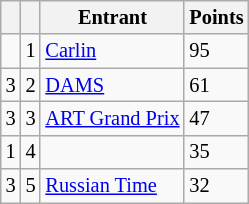<table class="wikitable" style="font-size: 85%;">
<tr>
<th></th>
<th></th>
<th>Entrant</th>
<th>Points</th>
</tr>
<tr>
<td></td>
<td align="center">1</td>
<td> <a href='#'>Carlin</a></td>
<td>95</td>
</tr>
<tr>
<td> 3</td>
<td align="center">2</td>
<td> <a href='#'>DAMS</a></td>
<td>61</td>
</tr>
<tr>
<td> 3</td>
<td align="center">3</td>
<td> <a href='#'>ART Grand Prix</a></td>
<td>47</td>
</tr>
<tr>
<td> 1</td>
<td align="center">4</td>
<td></td>
<td>35</td>
</tr>
<tr>
<td> 3</td>
<td align="center">5</td>
<td> <a href='#'>Russian Time</a></td>
<td>32</td>
</tr>
</table>
